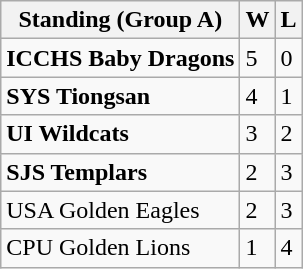<table class="wikitable">
<tr>
<th>Standing (Group A)</th>
<th>W</th>
<th>L</th>
</tr>
<tr>
<td><strong>ICCHS Baby Dragons</strong></td>
<td>5</td>
<td>0</td>
</tr>
<tr>
<td><strong>SYS Tiongsan</strong></td>
<td>4</td>
<td>1</td>
</tr>
<tr>
<td><strong>UI Wildcats</strong></td>
<td>3</td>
<td>2</td>
</tr>
<tr>
<td><strong>SJS Templars</strong></td>
<td>2</td>
<td>3</td>
</tr>
<tr>
<td>USA Golden Eagles</td>
<td>2</td>
<td>3</td>
</tr>
<tr>
<td>CPU Golden Lions</td>
<td>1</td>
<td>4</td>
</tr>
</table>
